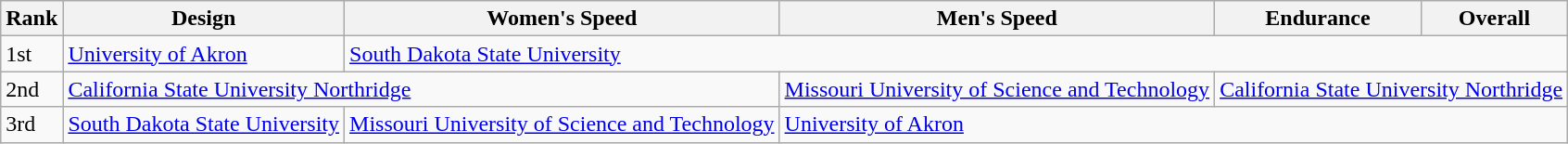<table class="wikitable mw-collapsible">
<tr>
<th>Rank</th>
<th>Design</th>
<th>Women's Speed</th>
<th>Men's Speed</th>
<th>Endurance</th>
<th>Overall</th>
</tr>
<tr>
<td>1st</td>
<td><a href='#'>University of Akron</a></td>
<td colspan="4"><a href='#'>South Dakota State University</a></td>
</tr>
<tr>
<td>2nd</td>
<td colspan="2"><a href='#'>California State University Northridge</a></td>
<td><a href='#'>Missouri University of Science and Technology</a></td>
<td colspan="2"><a href='#'>California State University Northridge</a></td>
</tr>
<tr>
<td>3rd</td>
<td><a href='#'>South Dakota State University</a></td>
<td><a href='#'>Missouri University of Science and Technology</a></td>
<td colspan="3"><a href='#'>University of Akron</a></td>
</tr>
</table>
